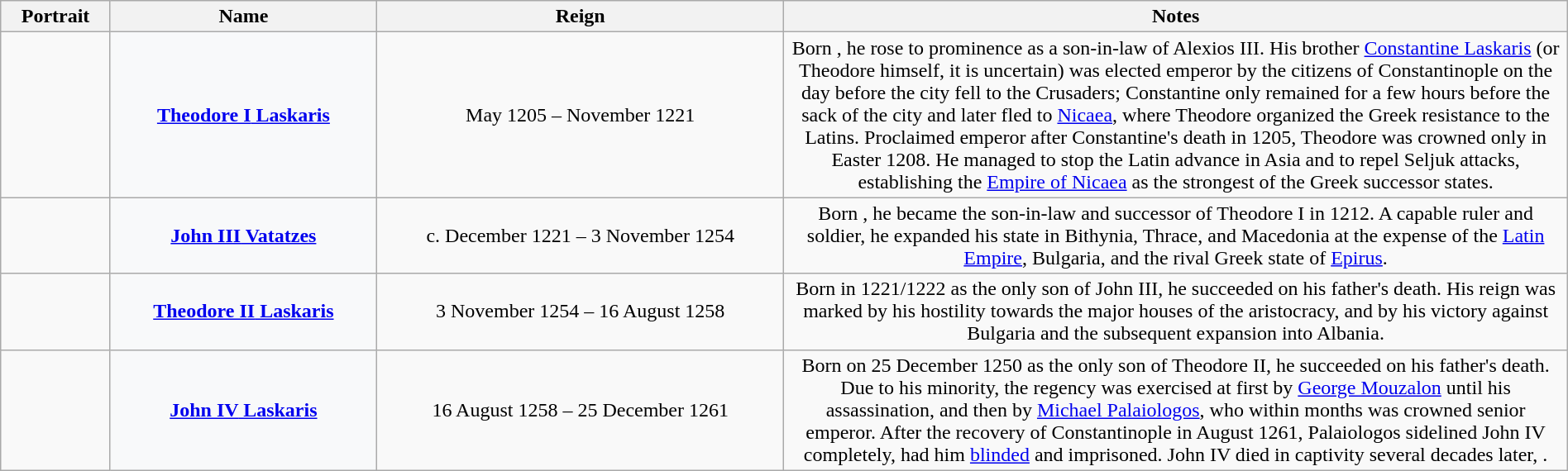<table class="wikitable plainrowheaders" style="width:100%; text-align:center">
<tr>
<th scope=col width="7%">Portrait</th>
<th scope=col width="17%">Name</th>
<th scope=col width="26%">Reign</th>
<th scope=col width="50%">Notes</th>
</tr>
<tr>
<td></td>
<th scope=row style="text-align:center; background:#F8F9FA"><a href='#'><strong>Theodore I</strong> Laskaris</a><br></th>
<td> May 1205 – November 1221<br></td>
<td>Born , he rose to prominence as a son-in-law of Alexios III. His brother <a href='#'>Constantine Laskaris</a> (or Theodore himself, it is uncertain) was elected emperor by the citizens of Constantinople on the day before the city fell to the Crusaders; Constantine only remained for a few hours before the sack of the city and later fled to <a href='#'>Nicaea</a>, where Theodore organized the Greek resistance to the Latins. Proclaimed emperor after Constantine's death in 1205, Theodore was crowned only in Easter 1208. He managed to stop the Latin advance in Asia and to repel Seljuk attacks, establishing the <a href='#'>Empire of Nicaea</a> as the strongest of the Greek successor states.</td>
</tr>
<tr>
<td></td>
<th scope=row style="text-align:center; background:#F8F9FA"><a href='#'><strong>John III</strong> Vatatzes</a><br></th>
<td>c. December 1221 – 3 November 1254<br></td>
<td>Born , he became the son-in-law and successor of Theodore I in 1212. A capable ruler and soldier, he expanded his state in Bithynia, Thrace, and Macedonia at the expense of the <a href='#'>Latin Empire</a>, Bulgaria, and the rival Greek state of <a href='#'>Epirus</a>.</td>
</tr>
<tr>
<td></td>
<th scope=row style="text-align:center; background:#F8F9FA"><a href='#'><strong>Theodore II</strong> Laskaris</a><br></th>
<td>3 November 1254 – 16 August 1258<br></td>
<td>Born in 1221/1222 as the only son of John III, he succeeded on his father's death. His reign was marked by his hostility towards the major houses of the aristocracy, and by his victory against Bulgaria and the subsequent expansion into Albania.</td>
</tr>
<tr>
<td></td>
<th scope=row style="text-align:center; background:#F8F9FA"><a href='#'><strong>John IV</strong> Laskaris</a><br></th>
<td>16 August 1258 – 25 December 1261<br></td>
<td>Born on 25 December 1250 as the only son of Theodore II, he succeeded on his father's death. Due to his minority, the regency was exercised at first by <a href='#'>George Mouzalon</a> until his assassination, and then by <a href='#'>Michael Palaiologos</a>, who within months was crowned senior emperor. After the recovery of Constantinople in August 1261, Palaiologos sidelined John IV completely, had him <a href='#'>blinded</a> and imprisoned. John IV died in captivity several decades later, .</td>
</tr>
</table>
